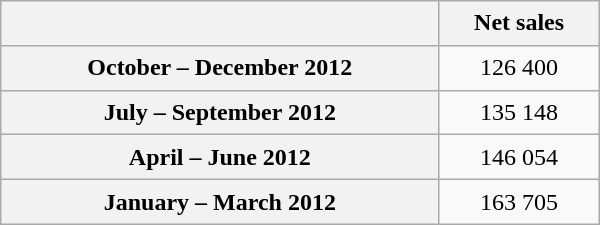<table class="wikitable sortable" style="text-align:center; width:400px; height:150px;">
<tr>
<th></th>
<th>Net sales</th>
</tr>
<tr>
<th scope="row">October – December 2012</th>
<td>126 400</td>
</tr>
<tr>
<th scope="row">July – September 2012</th>
<td>135 148</td>
</tr>
<tr>
<th scope="row">April – June 2012</th>
<td>146 054</td>
</tr>
<tr>
<th scope="row">January – March 2012</th>
<td>163 705</td>
</tr>
</table>
